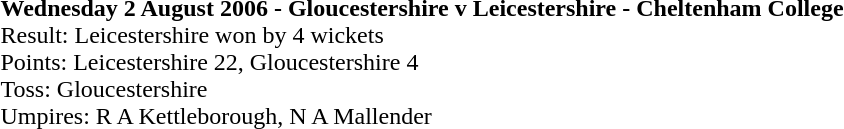<table>
<tr>
<td><strong>Wednesday 2 August 2006 - Gloucestershire 	v 	Leicestershire - Cheltenham College</strong><br>Result: Leicestershire won by 4 wickets<br>
Points: Leicestershire 22, Gloucestershire 4<br>Toss: Gloucestershire<br>
Umpires: R A Kettleborough, N A Mallender<br></td>
</tr>
</table>
